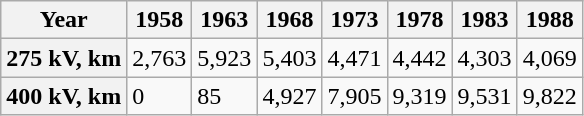<table class="wikitable">
<tr>
<th>Year</th>
<th>1958</th>
<th>1963</th>
<th>1968</th>
<th>1973</th>
<th>1978</th>
<th>1983</th>
<th>1988</th>
</tr>
<tr>
<th>275 kV, km</th>
<td>2,763</td>
<td>5,923</td>
<td>5,403</td>
<td>4,471</td>
<td>4,442</td>
<td>4,303</td>
<td>4,069</td>
</tr>
<tr>
<th>400 kV, km</th>
<td>0</td>
<td>85</td>
<td>4,927</td>
<td>7,905</td>
<td>9,319</td>
<td>9,531</td>
<td>9,822</td>
</tr>
</table>
